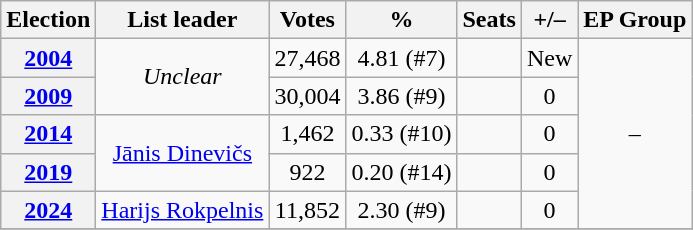<table class=wikitable style=text-align:center>
<tr>
<th>Election</th>
<th>List leader</th>
<th>Votes</th>
<th>%</th>
<th>Seats</th>
<th>+/–</th>
<th>EP Group</th>
</tr>
<tr>
<th><a href='#'>2004</a></th>
<td rowspan=2><em>Unclear</em></td>
<td>27,468</td>
<td>4.81 (#7)</td>
<td></td>
<td>New</td>
<td rowspan=5>–</td>
</tr>
<tr>
<th><a href='#'>2009</a></th>
<td>30,004</td>
<td>3.86 (#9)</td>
<td></td>
<td> 0</td>
</tr>
<tr>
<th><a href='#'>2014</a></th>
<td rowspan=2><a href='#'>Jānis Dinevičs</a></td>
<td>1,462</td>
<td>0.33 (#10)</td>
<td></td>
<td> 0</td>
</tr>
<tr>
<th><a href='#'>2019</a></th>
<td>922</td>
<td>0.20 (#14)</td>
<td></td>
<td> 0</td>
</tr>
<tr>
<th><a href='#'>2024</a></th>
<td><a href='#'>Harijs Rokpelnis</a></td>
<td>11,852</td>
<td>2.30 (#9)</td>
<td></td>
<td> 0</td>
</tr>
<tr>
</tr>
</table>
